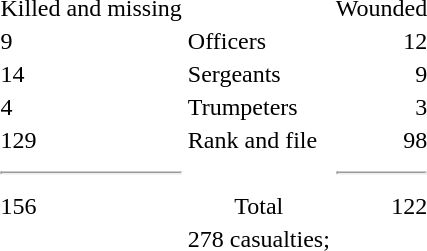<table>
<tr>
<td>Killed and missing</td>
<td></td>
<td align="right">Wounded</td>
</tr>
<tr>
<td>9</td>
<td>Officers</td>
<td align="right">12</td>
</tr>
<tr>
<td>14</td>
<td>Sergeants </td>
<td align="right">9</td>
</tr>
<tr>
<td>4</td>
<td>Trumpeters</td>
<td align="right">3</td>
</tr>
<tr>
<td>129</td>
<td>Rank and file</td>
<td align="right">98</td>
</tr>
<tr>
<td><hr></td>
<td></td>
<td align="right"><hr></td>
</tr>
<tr>
<td>156</td>
<td style="text-align:center;">Total</td>
<td align="right">122</td>
</tr>
<tr>
<td></td>
<td style="text-align:center;">278 casualties;</td>
<td></td>
</tr>
</table>
